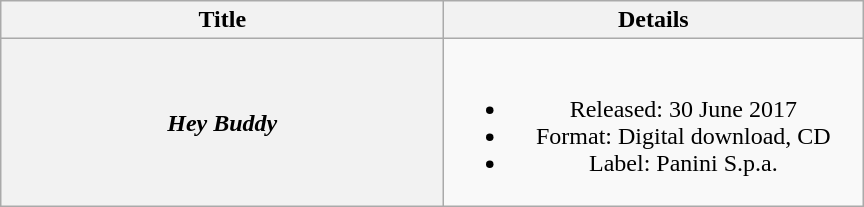<table class="wikitable plainrowheaders" style="text-align:center;">
<tr>
<th scope="col" style="width:18em;">Title</th>
<th scope="col" style="width:17em;">Details</th>
</tr>
<tr>
<th scope="row"><em>Hey Buddy</em></th>
<td><br><ul><li>Released: 30 June 2017</li><li>Format: Digital download, CD</li><li>Label: Panini S.p.a.</li></ul></td>
</tr>
</table>
